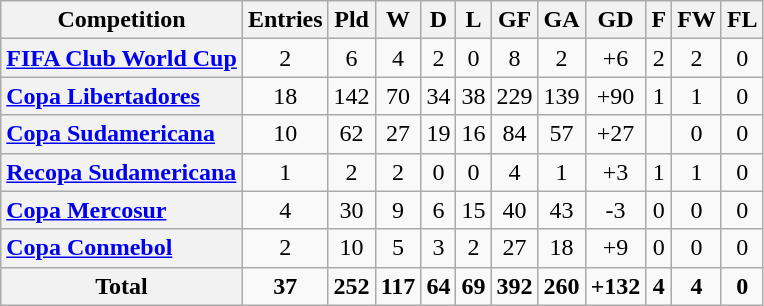<table class="wikitable sortable plainrowheaders" style="text-align:center">
<tr>
<th scope="col" class="unsortable">Competition</th>
<th scope="col">Entries</th>
<th scope="col">Pld</th>
<th scope="col">W</th>
<th scope="col">D</th>
<th scope="col">L</th>
<th scope="col">GF</th>
<th scope="col">GA</th>
<th scope="col">GD</th>
<th scope="col">F</th>
<th scope="col">FW</th>
<th scope="col">FL</th>
</tr>
<tr>
<th scope="row" style="text-align:left;"><a href='#'>FIFA Club World Cup</a></th>
<td>2</td>
<td>6</td>
<td>4</td>
<td>2</td>
<td>0</td>
<td>8</td>
<td>2</td>
<td>+6</td>
<td>2</td>
<td>2</td>
<td>0</td>
</tr>
<tr>
<th scope="row" style="text-align:left;"><a href='#'>Copa Libertadores</a></th>
<td>18</td>
<td>142</td>
<td>70</td>
<td>34</td>
<td>38</td>
<td>229</td>
<td>139</td>
<td>+90</td>
<td>1</td>
<td>1</td>
<td>0</td>
</tr>
<tr>
<th scope="row" style="text-align:left;"><a href='#'>Copa Sudamericana</a></th>
<td>10</td>
<td>62</td>
<td>27</td>
<td>19</td>
<td>16</td>
<td>84</td>
<td>57</td>
<td>+27</td>
<td></td>
<td>0</td>
<td>0</td>
</tr>
<tr>
<th scope="row" style="text-align:left;"><a href='#'>Recopa Sudamericana</a></th>
<td>1</td>
<td>2</td>
<td>2</td>
<td>0</td>
<td>0</td>
<td>4</td>
<td>1</td>
<td>+3</td>
<td>1</td>
<td>1</td>
<td>0</td>
</tr>
<tr>
<th scope="row" style="text-align:left;"><a href='#'>Copa Mercosur</a></th>
<td>4</td>
<td>30</td>
<td>9</td>
<td>6</td>
<td>15</td>
<td>40</td>
<td>43</td>
<td>-3</td>
<td>0</td>
<td>0</td>
<td>0</td>
</tr>
<tr>
<th scope="row" style="text-align:left;"><a href='#'>Copa Conmebol</a></th>
<td>2</td>
<td>10</td>
<td>5</td>
<td>3</td>
<td>2</td>
<td>27</td>
<td>18</td>
<td>+9</td>
<td>0</td>
<td>0</td>
<td>0</td>
</tr>
<tr class="sortbottom">
<th>Total</th>
<td><strong>37</strong></td>
<td><strong>252</strong></td>
<td><strong>117</strong></td>
<td><strong>64</strong></td>
<td><strong>69</strong></td>
<td><strong>392</strong></td>
<td><strong>260</strong></td>
<td><strong>+132</strong></td>
<td><strong>4</strong></td>
<td><strong>4</strong></td>
<td><strong>0</strong></td>
</tr>
</table>
